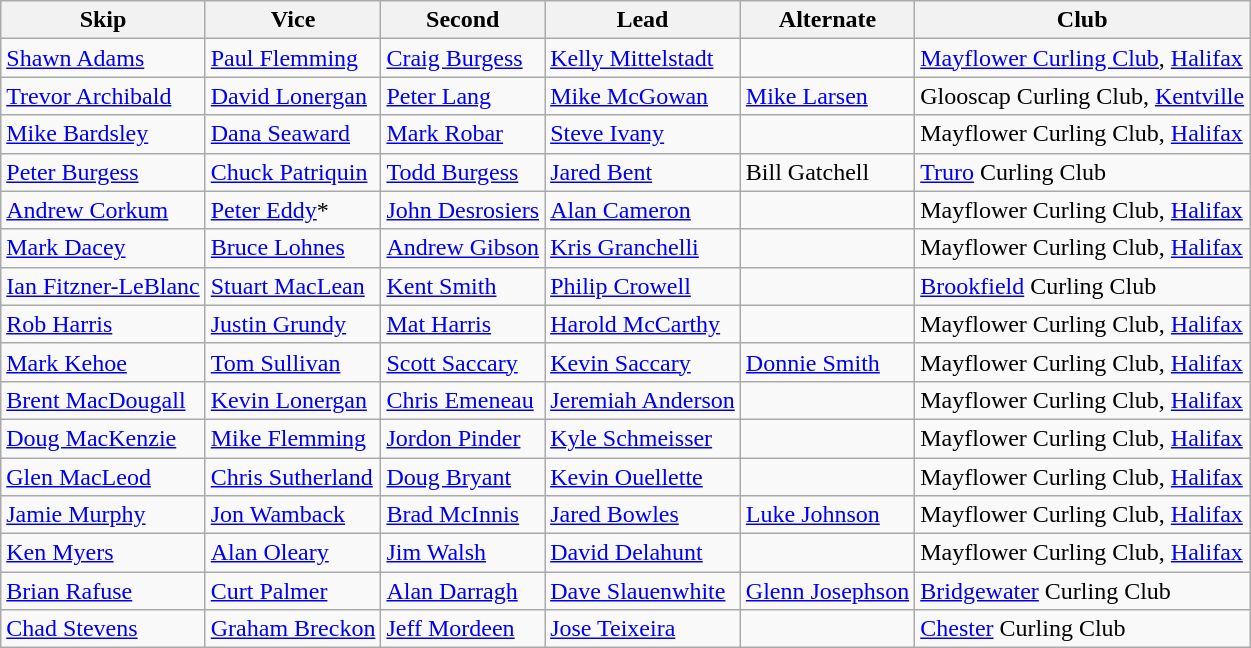<table class="wikitable" border="1">
<tr>
<th>Skip</th>
<th>Vice</th>
<th>Second</th>
<th>Lead</th>
<th>Alternate</th>
<th>Club</th>
</tr>
<tr>
<td><a href='#'>Shawn Adams</a></td>
<td><a href='#'>Paul Flemming</a></td>
<td><a href='#'>Craig Burgess</a></td>
<td><a href='#'>Kelly Mittelstadt</a></td>
<td></td>
<td><a href='#'>Mayflower Curling Club</a>, <a href='#'>Halifax</a></td>
</tr>
<tr>
<td><a href='#'>Trevor Archibald</a></td>
<td><a href='#'>David Lonergan</a></td>
<td><a href='#'>Peter Lang</a></td>
<td><a href='#'>Mike McGowan</a></td>
<td><a href='#'>Mike Larsen</a></td>
<td>Glooscap Curling Club, <a href='#'>Kentville</a></td>
</tr>
<tr>
<td><a href='#'>Mike Bardsley</a></td>
<td><a href='#'>Dana Seaward</a></td>
<td><a href='#'>Mark Robar</a></td>
<td><a href='#'>Steve Ivany</a></td>
<td></td>
<td>Mayflower Curling Club, <a href='#'>Halifax</a></td>
</tr>
<tr>
<td><a href='#'>Peter Burgess</a></td>
<td><a href='#'>Chuck Patriquin</a></td>
<td><a href='#'>Todd Burgess</a></td>
<td><a href='#'>Jared Bent</a></td>
<td>Bill Gatchell</td>
<td><a href='#'>Truro</a> Curling Club</td>
</tr>
<tr>
<td><a href='#'>Andrew Corkum</a></td>
<td><a href='#'>Peter Eddy</a>*</td>
<td><a href='#'>John Desrosiers</a></td>
<td><a href='#'>Alan Cameron</a></td>
<td></td>
<td>Mayflower Curling Club, <a href='#'>Halifax</a></td>
</tr>
<tr>
<td><a href='#'>Mark Dacey</a></td>
<td><a href='#'>Bruce Lohnes</a></td>
<td><a href='#'>Andrew Gibson</a></td>
<td><a href='#'>Kris Granchelli</a></td>
<td></td>
<td>Mayflower Curling Club, <a href='#'>Halifax</a></td>
</tr>
<tr>
<td><a href='#'>Ian Fitzner-LeBlanc</a></td>
<td><a href='#'>Stuart MacLean</a></td>
<td><a href='#'>Kent Smith</a></td>
<td><a href='#'>Philip Crowell</a></td>
<td></td>
<td><a href='#'>Brookfield</a> Curling Club</td>
</tr>
<tr>
<td><a href='#'>Rob Harris</a></td>
<td><a href='#'>Justin Grundy</a></td>
<td><a href='#'>Mat Harris</a></td>
<td><a href='#'>Harold McCarthy</a></td>
<td></td>
<td>Mayflower Curling Club, <a href='#'>Halifax</a></td>
</tr>
<tr>
<td><a href='#'>Mark Kehoe</a></td>
<td><a href='#'>Tom Sullivan</a></td>
<td><a href='#'>Scott Saccary</a></td>
<td><a href='#'>Kevin Saccary</a></td>
<td><a href='#'>Donnie Smith</a></td>
<td>Mayflower Curling Club, <a href='#'>Halifax</a></td>
</tr>
<tr>
<td><a href='#'>Brent MacDougall</a></td>
<td><a href='#'>Kevin Lonergan</a></td>
<td><a href='#'>Chris Emeneau</a></td>
<td><a href='#'>Jeremiah Anderson</a></td>
<td></td>
<td>Mayflower Curling Club, <a href='#'>Halifax</a></td>
</tr>
<tr>
<td><a href='#'>Doug MacKenzie</a></td>
<td><a href='#'>Mike Flemming</a></td>
<td><a href='#'>Jordon Pinder</a></td>
<td><a href='#'>Kyle Schmeisser</a></td>
<td></td>
<td>Mayflower Curling Club, <a href='#'>Halifax</a></td>
</tr>
<tr>
<td><a href='#'>Glen MacLeod</a></td>
<td><a href='#'>Chris Sutherland</a></td>
<td><a href='#'>Doug Bryant</a></td>
<td><a href='#'>Kevin Ouellette</a></td>
<td></td>
<td>Mayflower Curling Club, <a href='#'>Halifax</a></td>
</tr>
<tr>
<td><a href='#'>Jamie Murphy</a></td>
<td><a href='#'>Jon Wamback</a></td>
<td><a href='#'>Brad McInnis</a></td>
<td><a href='#'>Jared Bowles</a></td>
<td><a href='#'>Luke Johnson</a></td>
<td>Mayflower Curling Club, <a href='#'>Halifax</a></td>
</tr>
<tr>
<td><a href='#'>Ken Myers</a></td>
<td><a href='#'>Alan Oleary</a></td>
<td><a href='#'>Jim Walsh</a></td>
<td><a href='#'>David Delahunt</a></td>
<td></td>
<td>Mayflower Curling Club, <a href='#'>Halifax</a></td>
</tr>
<tr>
<td><a href='#'>Brian Rafuse</a></td>
<td><a href='#'>Curt Palmer</a></td>
<td><a href='#'>Alan Darragh</a></td>
<td><a href='#'>Dave Slauenwhite</a></td>
<td><a href='#'>Glenn Josephson</a></td>
<td><a href='#'>Bridgewater</a> Curling Club</td>
</tr>
<tr>
<td><a href='#'>Chad Stevens</a></td>
<td><a href='#'>Graham Breckon</a></td>
<td><a href='#'>Jeff Mordeen</a></td>
<td><a href='#'>Jose Teixeira</a></td>
<td></td>
<td><a href='#'>Chester</a> Curling Club</td>
</tr>
</table>
